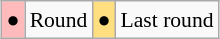<table class="wikitable" style="margin:0.5em auto; font-size:90%; line-height:1.25em; text-align:center;">
<tr>
<td bgcolor="#FFBBBB" align=center>●</td>
<td>Round</td>
<td bgcolor="#FFDF80" align=center>●</td>
<td>Last round</td>
</tr>
</table>
